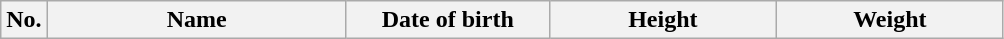<table class=wikitable sortable style=text-align:center;>
<tr>
<th>No.</th>
<th style=width:12em>Name</th>
<th style=width:8em>Date of birth</th>
<th style=width:9em>Height</th>
<th style=width:9em>Weight</th>
</tr>
</table>
